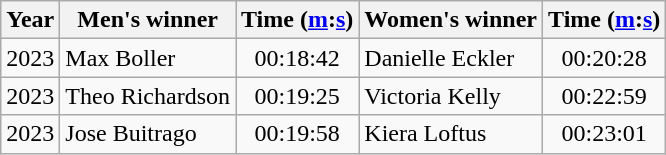<table class="wikitable sortable" style="text-align:center">
<tr>
<th>Year</th>
<th class=unsortable>Men's winner</th>
<th>Time (<a href='#'>m</a>:<a href='#'>s</a>)</th>
<th class=unsortable>Women's winner</th>
<th>Time (<a href='#'>m</a>:<a href='#'>s</a>)</th>
</tr>
<tr>
<td>2023</td>
<td align=left>Max Boller</td>
<td>00:18:42</td>
<td align=left>Danielle Eckler</td>
<td>00:20:28</td>
</tr>
<tr>
<td>2023</td>
<td align=left>Theo Richardson</td>
<td>00:19:25</td>
<td align=left>Victoria Kelly</td>
<td>00:22:59</td>
</tr>
<tr>
<td>2023</td>
<td align=left>Jose Buitrago</td>
<td>00:19:58</td>
<td align=left>Kiera Loftus</td>
<td>00:23:01</td>
</tr>
</table>
